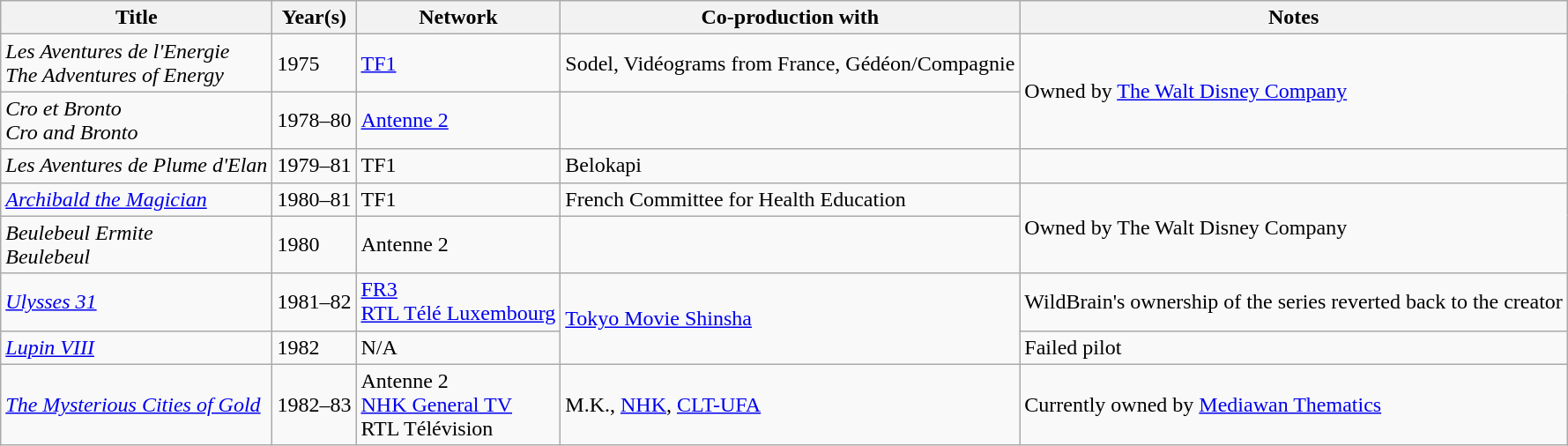<table class="wikitable sortable">
<tr>
<th>Title</th>
<th>Year(s)</th>
<th>Network</th>
<th>Co-production with</th>
<th>Notes</th>
</tr>
<tr>
<td><em>Les Aventures de l'Energie</em><br><em>The Adventures of Energy</em></td>
<td>1975</td>
<td><a href='#'>TF1</a></td>
<td>Sodel, Vidéograms from France, Gédéon/Compagnie</td>
<td rowspan="2">Owned by <a href='#'>The Walt Disney Company</a></td>
</tr>
<tr>
<td><em>Cro et Bronto</em><br><em>Cro and Bronto</em></td>
<td>1978–80</td>
<td><a href='#'>Antenne 2</a></td>
<td></td>
</tr>
<tr>
<td><em>Les Aventures de Plume d'Elan</em></td>
<td>1979–81</td>
<td>TF1</td>
<td>Belokapi</td>
<td></td>
</tr>
<tr>
<td><em><a href='#'>Archibald the Magician</a></em></td>
<td>1980–81</td>
<td>TF1</td>
<td>French Committee for Health Education</td>
<td rowspan="2">Owned by The Walt Disney Company</td>
</tr>
<tr>
<td><em>Beulebeul Ermite</em><br><em>Beulebeul</em></td>
<td>1980</td>
<td>Antenne 2</td>
<td></td>
</tr>
<tr>
<td><em><a href='#'>Ulysses 31</a></em></td>
<td>1981–82</td>
<td><a href='#'>FR3</a><br><a href='#'>RTL Télé Luxembourg</a></td>
<td rowspan="2"><a href='#'>Tokyo Movie Shinsha</a></td>
<td>WildBrain's ownership of the series reverted back to the creator</td>
</tr>
<tr>
<td><em><a href='#'>Lupin VIII</a></em></td>
<td>1982</td>
<td>N/A</td>
<td>Failed pilot</td>
</tr>
<tr>
<td><em><a href='#'>The Mysterious Cities of Gold</a></em></td>
<td>1982–83</td>
<td>Antenne 2<br><a href='#'>NHK General TV</a><br>RTL Télévision</td>
<td>M.K., <a href='#'>NHK</a>, <a href='#'>CLT-UFA</a></td>
<td>Currently owned by <a href='#'>Mediawan Thematics</a></td>
</tr>
</table>
